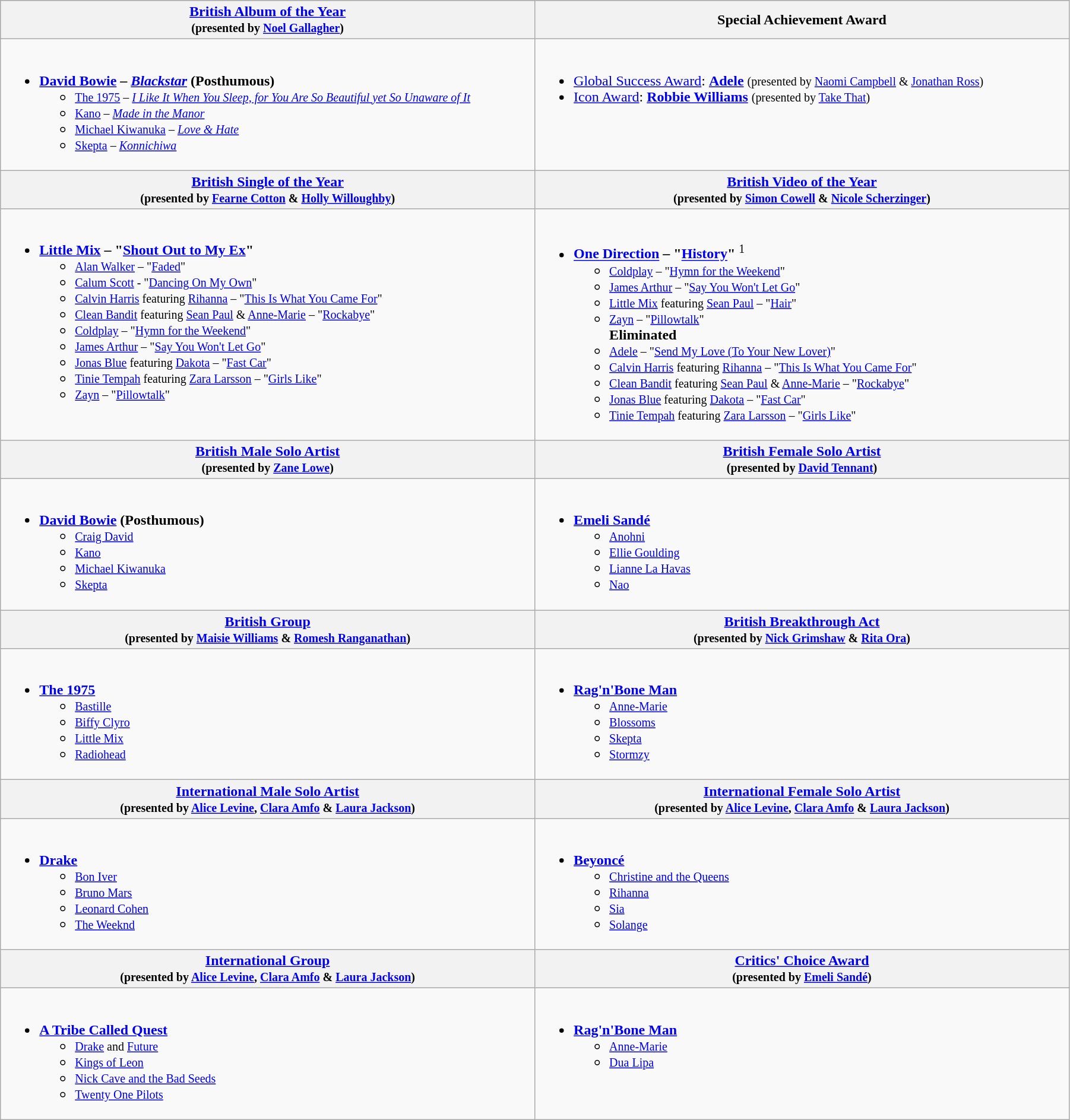<table class="wikitable" style="width:95%">
<tr bgcolor="#bebebe">
<th width="50%"><a href='#'>British Album of the Year</a><br><small>(presented by <a href='#'>Noel Gallagher</a>)</small></th>
<th width="50%">Special Achievement Award</th>
</tr>
<tr>
<td valign="top"><br><ul><li><strong><a href='#'>David Bowie</a> – <em><a href='#'>Blackstar</a></em> (Posthumous)</strong><ul><li><small><a href='#'>The 1975</a> – <em><a href='#'>I Like It When You Sleep, for You Are So Beautiful yet So Unaware of It</a></em></small></li><li><small><a href='#'>Kano</a> – <em><a href='#'>Made in the Manor</a></em></small></li><li><small><a href='#'>Michael Kiwanuka</a> – <em><a href='#'>Love & Hate</a></em></small></li><li><small><a href='#'>Skepta</a> – <em><a href='#'>Konnichiwa</a></em></small></li></ul></li></ul></td>
<td valign="top"><br><ul><li><a href='#'>Global Success Award</a>: <strong><a href='#'>Adele</a></strong> <small>(presented by <a href='#'>Naomi Campbell</a> & <a href='#'>Jonathan Ross</a>)</small></li><li><a href='#'>Icon Award</a>: <strong><a href='#'>Robbie Williams</a></strong> <small>(presented by <a href='#'>Take That</a>)</small></li></ul></td>
</tr>
<tr>
<th width="50%"><a href='#'>British Single of the Year</a><br><small>(presented by <a href='#'>Fearne Cotton</a> & <a href='#'>Holly Willoughby</a>)</small></th>
<th width="50%"><a href='#'>British Video of the Year</a><br><small>(presented by <a href='#'>Simon Cowell</a> & <a href='#'>Nicole Scherzinger</a>)</small></th>
</tr>
<tr>
<td valign="top"><br><ul><li><strong><a href='#'>Little Mix</a> – "<a href='#'>Shout Out to My Ex</a>"</strong><ul><li><small><a href='#'>Alan Walker</a> – "<a href='#'>Faded</a>"</small></li><li><small><a href='#'>Calum Scott</a> - "<a href='#'>Dancing On My Own</a>"</small></li><li><small><a href='#'>Calvin Harris</a> featuring <a href='#'>Rihanna</a> – "<a href='#'>This Is What You Came For</a>"</small></li><li><small><a href='#'>Clean Bandit</a> featuring <a href='#'>Sean Paul</a> & <a href='#'>Anne-Marie</a> – "<a href='#'>Rockabye</a>"</small></li><li><small><a href='#'>Coldplay</a> – "<a href='#'>Hymn for the Weekend</a>"</small></li><li><small><a href='#'>James Arthur</a> – "<a href='#'>Say You Won't Let Go</a>"</small></li><li><small><a href='#'>Jonas Blue</a> featuring  <a href='#'>Dakota</a> – "<a href='#'>Fast Car</a>"</small></li><li><small><a href='#'>Tinie Tempah</a> featuring <a href='#'>Zara Larsson</a> – "<a href='#'>Girls Like</a>"</small></li><li><small><a href='#'>Zayn</a> – "<a href='#'>Pillowtalk</a>"</small></li></ul></li></ul></td>
<td valign="top"><br><ul><li><strong><a href='#'>One Direction</a> – "<a href='#'>History</a>"</strong> <sup>1</sup><ul><li><small><a href='#'>Coldplay</a> – "<a href='#'>Hymn for the Weekend</a>"</small></li><li><small><a href='#'>James Arthur</a> – "<a href='#'>Say You Won't Let Go</a>"</small></li><li><small><a href='#'>Little Mix</a> featuring <a href='#'>Sean Paul</a> – "<a href='#'>Hair</a>"</small></li><li><small><a href='#'>Zayn</a> – "<a href='#'>Pillowtalk</a>"</small><br><strong>Eliminated</strong></li><li><small><a href='#'>Adele</a> – "<a href='#'>Send My Love (To Your New Lover)</a>"</small></li><li><small><a href='#'>Calvin Harris</a> featuring <a href='#'>Rihanna</a> – "<a href='#'>This Is What You Came For</a>"</small></li><li><small><a href='#'>Clean Bandit</a> featuring <a href='#'>Sean Paul</a> & <a href='#'>Anne-Marie</a> – "<a href='#'>Rockabye</a>"</small></li><li><small><a href='#'>Jonas Blue</a> featuring <a href='#'>Dakota</a> – "<a href='#'>Fast Car</a>"</small></li><li><small><a href='#'>Tinie Tempah</a> featuring <a href='#'>Zara Larsson</a> – "<a href='#'>Girls Like</a>"</small></li></ul></li></ul></td>
</tr>
<tr>
<th width="50%"><a href='#'>British Male Solo Artist</a><br><small>(presented by <a href='#'>Zane Lowe</a>)</small></th>
<th width="50%"><a href='#'>British Female Solo Artist</a><br><small>(presented by <a href='#'>David Tennant</a>)</small></th>
</tr>
<tr>
<td valign="top"><br><ul><li><strong><a href='#'>David Bowie</a> (Posthumous)</strong><ul><li><small><a href='#'>Craig David</a></small></li><li><small><a href='#'>Kano</a></small></li><li><small><a href='#'>Michael Kiwanuka</a></small></li><li><small><a href='#'>Skepta</a></small></li></ul></li></ul></td>
<td valign="top"><br><ul><li><strong><a href='#'>Emeli Sandé</a></strong><ul><li><small><a href='#'>Anohni</a></small></li><li><small><a href='#'>Ellie Goulding</a></small></li><li><small><a href='#'>Lianne La Havas</a></small></li><li><small><a href='#'>Nao</a></small></li></ul></li></ul></td>
</tr>
<tr>
<th width="50%"><a href='#'>British Group</a><br><small>(presented by <a href='#'>Maisie Williams</a> & <a href='#'>Romesh Ranganathan</a>)</small></th>
<th width="50%"><a href='#'>British Breakthrough Act</a><br><small>(presented by <a href='#'>Nick Grimshaw</a> & <a href='#'>Rita Ora</a>)</small></th>
</tr>
<tr>
<td valign="top"><br><ul><li><strong><a href='#'>The 1975</a></strong><ul><li><small><a href='#'>Bastille</a></small></li><li><small><a href='#'>Biffy Clyro</a></small></li><li><small><a href='#'>Little Mix</a></small></li><li><small><a href='#'>Radiohead</a></small></li></ul></li></ul></td>
<td valign="top"><br><ul><li><strong><a href='#'>Rag'n'Bone Man</a></strong><ul><li><small><a href='#'>Anne-Marie</a></small></li><li><small><a href='#'>Blossoms</a></small></li><li><small><a href='#'>Skepta</a></small></li><li><small><a href='#'>Stormzy</a></small></li></ul></li></ul></td>
</tr>
<tr>
<th width="50%"><a href='#'>International Male Solo Artist</a><br><small>(presented by <a href='#'>Alice Levine</a>, <a href='#'>Clara Amfo</a> & <a href='#'>Laura Jackson</a>)</small></th>
<th width="50%"><a href='#'>International Female Solo Artist</a><br><small>(presented by <a href='#'>Alice Levine</a>, <a href='#'>Clara Amfo</a> & <a href='#'>Laura Jackson</a>)</small></th>
</tr>
<tr>
<td valign="top"><br><ul><li><strong><a href='#'>Drake</a></strong><ul><li><small><a href='#'>Bon Iver</a></small></li><li><small><a href='#'>Bruno Mars</a></small></li><li><small><a href='#'>Leonard Cohen</a></small></li><li><small><a href='#'>The Weeknd</a></small></li></ul></li></ul></td>
<td valign="top"><br><ul><li><strong><a href='#'>Beyoncé</a></strong><ul><li><small><a href='#'>Christine and the Queens</a></small></li><li><small><a href='#'>Rihanna</a></small></li><li><small><a href='#'>Sia</a></small></li><li><small><a href='#'>Solange</a></small></li></ul></li></ul></td>
</tr>
<tr>
<th width="50%"><a href='#'>International Group</a><br><small>(presented by <a href='#'>Alice Levine</a>, <a href='#'>Clara Amfo</a> & <a href='#'>Laura Jackson</a>)</small></th>
<th width="50%"><a href='#'>Critics' Choice Award</a><br><small>(presented by <a href='#'>Emeli Sandé</a>)</small></th>
</tr>
<tr>
<td valign="top"><br><ul><li><strong><a href='#'>A Tribe Called Quest</a></strong><ul><li><small><a href='#'>Drake</a> and <a href='#'>Future</a></small></li><li><small><a href='#'>Kings of Leon</a></small></li><li><small><a href='#'>Nick Cave and the Bad Seeds</a></small></li><li><small><a href='#'>Twenty One Pilots</a></small></li></ul></li></ul></td>
<td valign="top"><br><ul><li><strong><a href='#'>Rag'n'Bone Man</a></strong><ul><li><small><a href='#'>Anne-Marie</a></small></li><li><small><a href='#'>Dua Lipa</a></small></li></ul></li></ul></td>
</tr>
</table>
